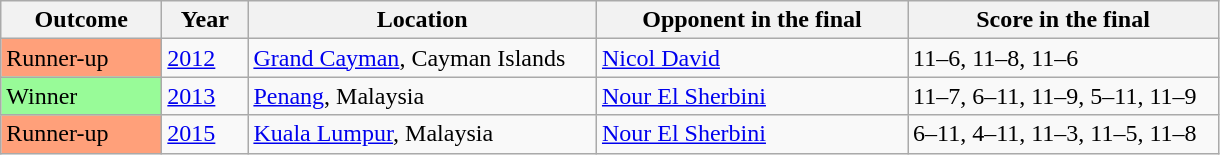<table class="sortable wikitable">
<tr>
<th width="100">Outcome</th>
<th width="50">Year</th>
<th width="225">Location</th>
<th width="200">Opponent in the final</th>
<th width="200">Score in the final</th>
</tr>
<tr>
<td bgcolor="ffa07a">Runner-up</td>
<td><a href='#'>2012</a></td>
<td><a href='#'>Grand Cayman</a>, Cayman Islands</td>
<td> <a href='#'>Nicol David</a></td>
<td>11–6, 11–8, 11–6</td>
</tr>
<tr>
<td bgcolor="98FB98">Winner</td>
<td><a href='#'>2013</a></td>
<td><a href='#'>Penang</a>, Malaysia</td>
<td>   <a href='#'>Nour El Sherbini</a></td>
<td>11–7, 6–11, 11–9, 5–11, 11–9</td>
</tr>
<tr>
<td bgcolor="ffa07a">Runner-up</td>
<td><a href='#'>2015</a></td>
<td><a href='#'>Kuala Lumpur</a>, Malaysia</td>
<td>   <a href='#'>Nour El Sherbini</a></td>
<td>6–11, 4–11, 11–3, 11–5, 11–8</td>
</tr>
</table>
